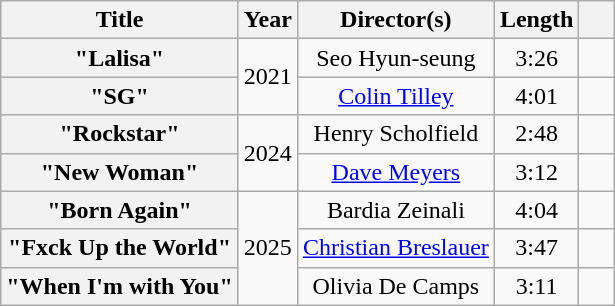<table class="wikitable plainrowheaders" style="text-align:center;">
<tr>
<th scope="col">Title</th>
<th scope="col">Year</th>
<th scope="col">Director(s)</th>
<th scope="col">Length</th>
<th scope="col" style="width:1em;"></th>
</tr>
<tr>
<th scope="row">"Lalisa"</th>
<td rowspan="2">2021</td>
<td>Seo Hyun-seung</td>
<td>3:26</td>
<td></td>
</tr>
<tr>
<th scope="row">"SG"<br></th>
<td><a href='#'>Colin Tilley</a></td>
<td>4:01</td>
<td></td>
</tr>
<tr>
<th scope="row">"Rockstar"</th>
<td rowspan="2">2024</td>
<td>Henry Scholfield</td>
<td>2:48</td>
<td></td>
</tr>
<tr>
<th scope="row">"New Woman"<br></th>
<td><a href='#'>Dave Meyers</a></td>
<td>3:12</td>
<td></td>
</tr>
<tr>
<th scope="row">"Born Again"<br></th>
<td rowspan="3">2025</td>
<td>Bardia Zeinali</td>
<td>4:04</td>
<td></td>
</tr>
<tr>
<th scope="row">"Fxck Up the World" </th>
<td><a href='#'>Christian Breslauer</a></td>
<td>3:47</td>
<td></td>
</tr>
<tr>
<th scope="row">"When I'm with You"<br></th>
<td>Olivia De Camps</td>
<td>3:11</td>
<td></td>
</tr>
</table>
